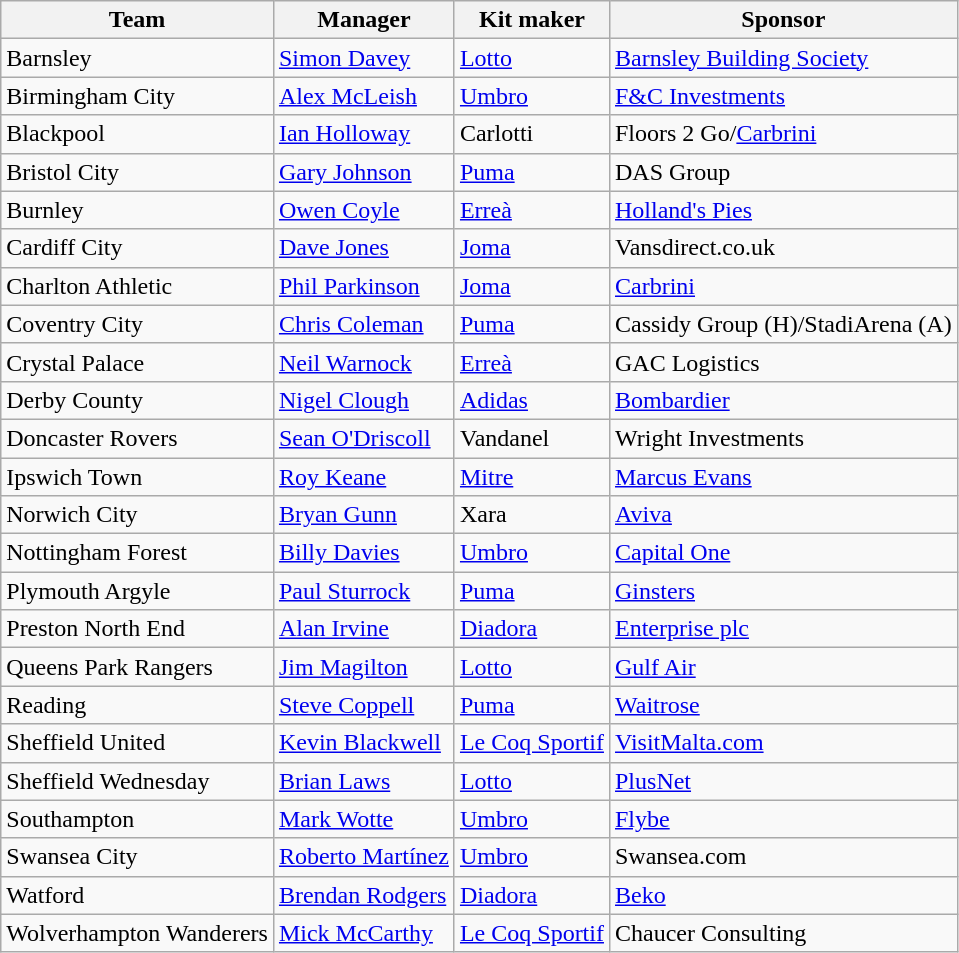<table class="wikitable sortable" style="text-align: left;">
<tr>
<th>Team</th>
<th>Manager</th>
<th>Kit maker</th>
<th>Sponsor</th>
</tr>
<tr>
<td>Barnsley</td>
<td> <a href='#'>Simon Davey</a></td>
<td><a href='#'>Lotto</a></td>
<td><a href='#'>Barnsley Building Society</a></td>
</tr>
<tr>
<td>Birmingham City</td>
<td> <a href='#'>Alex McLeish</a></td>
<td><a href='#'>Umbro</a></td>
<td><a href='#'>F&C Investments</a></td>
</tr>
<tr>
<td>Blackpool</td>
<td> <a href='#'>Ian Holloway</a></td>
<td>Carlotti</td>
<td>Floors 2 Go/<a href='#'>Carbrini</a></td>
</tr>
<tr>
<td>Bristol City</td>
<td> <a href='#'>Gary Johnson</a></td>
<td><a href='#'>Puma</a></td>
<td>DAS Group</td>
</tr>
<tr>
<td>Burnley</td>
<td> <a href='#'>Owen Coyle</a></td>
<td><a href='#'>Erreà</a></td>
<td><a href='#'>Holland's Pies</a></td>
</tr>
<tr>
<td>Cardiff City</td>
<td> <a href='#'>Dave Jones</a></td>
<td><a href='#'>Joma</a></td>
<td>Vansdirect.co.uk</td>
</tr>
<tr>
<td>Charlton Athletic</td>
<td> <a href='#'>Phil Parkinson</a></td>
<td><a href='#'>Joma</a></td>
<td><a href='#'>Carbrini</a></td>
</tr>
<tr>
<td>Coventry City</td>
<td> <a href='#'>Chris Coleman</a></td>
<td><a href='#'>Puma</a></td>
<td>Cassidy Group (H)/StadiArena (A)</td>
</tr>
<tr>
<td>Crystal Palace</td>
<td> <a href='#'>Neil Warnock</a></td>
<td><a href='#'>Erreà</a></td>
<td>GAC Logistics</td>
</tr>
<tr>
<td>Derby County</td>
<td> <a href='#'>Nigel Clough</a></td>
<td><a href='#'>Adidas</a></td>
<td><a href='#'>Bombardier</a></td>
</tr>
<tr>
<td>Doncaster Rovers</td>
<td> <a href='#'>Sean O'Driscoll</a></td>
<td>Vandanel</td>
<td>Wright Investments</td>
</tr>
<tr>
<td>Ipswich Town</td>
<td> <a href='#'>Roy Keane</a></td>
<td><a href='#'>Mitre</a></td>
<td><a href='#'>Marcus Evans</a></td>
</tr>
<tr>
<td>Norwich City</td>
<td> <a href='#'>Bryan Gunn</a></td>
<td>Xara</td>
<td><a href='#'>Aviva</a></td>
</tr>
<tr>
<td>Nottingham Forest</td>
<td> <a href='#'>Billy Davies</a></td>
<td><a href='#'>Umbro</a></td>
<td><a href='#'>Capital One</a></td>
</tr>
<tr>
<td>Plymouth Argyle</td>
<td> <a href='#'>Paul Sturrock</a></td>
<td><a href='#'>Puma</a></td>
<td><a href='#'>Ginsters</a></td>
</tr>
<tr>
<td>Preston North End</td>
<td> <a href='#'>Alan Irvine</a></td>
<td><a href='#'>Diadora</a></td>
<td><a href='#'>Enterprise plc</a></td>
</tr>
<tr>
<td>Queens Park Rangers</td>
<td> <a href='#'>Jim Magilton</a></td>
<td><a href='#'>Lotto</a></td>
<td><a href='#'>Gulf Air</a></td>
</tr>
<tr>
<td>Reading</td>
<td> <a href='#'>Steve Coppell</a></td>
<td><a href='#'>Puma</a></td>
<td><a href='#'>Waitrose</a></td>
</tr>
<tr>
<td>Sheffield United</td>
<td> <a href='#'>Kevin Blackwell</a></td>
<td><a href='#'>Le Coq Sportif</a></td>
<td><a href='#'>VisitMalta.com</a></td>
</tr>
<tr>
<td>Sheffield Wednesday</td>
<td> <a href='#'>Brian Laws</a></td>
<td><a href='#'>Lotto</a></td>
<td><a href='#'>PlusNet</a></td>
</tr>
<tr>
<td>Southampton</td>
<td> <a href='#'>Mark Wotte</a></td>
<td><a href='#'>Umbro</a></td>
<td><a href='#'>Flybe</a></td>
</tr>
<tr>
<td>Swansea City</td>
<td> <a href='#'>Roberto Martínez</a></td>
<td><a href='#'>Umbro</a></td>
<td>Swansea.com</td>
</tr>
<tr>
<td>Watford</td>
<td> <a href='#'>Brendan Rodgers</a></td>
<td><a href='#'>Diadora</a></td>
<td><a href='#'>Beko</a></td>
</tr>
<tr>
<td>Wolverhampton Wanderers</td>
<td> <a href='#'>Mick McCarthy</a></td>
<td><a href='#'>Le Coq Sportif</a></td>
<td>Chaucer Consulting</td>
</tr>
</table>
